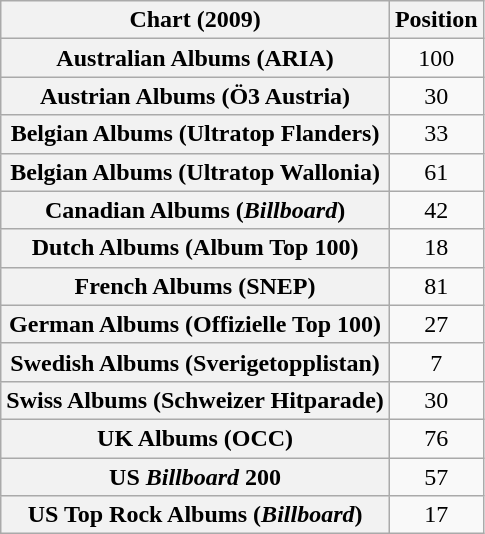<table class="wikitable sortable plainrowheaders" style="text-align:center">
<tr>
<th scope="col">Chart (2009)</th>
<th scope="col">Position</th>
</tr>
<tr>
<th scope="row">Australian Albums (ARIA)</th>
<td>100</td>
</tr>
<tr>
<th scope="row">Austrian Albums (Ö3 Austria)</th>
<td>30</td>
</tr>
<tr>
<th scope="row">Belgian Albums (Ultratop Flanders)</th>
<td>33</td>
</tr>
<tr>
<th scope="row">Belgian Albums (Ultratop Wallonia)</th>
<td>61</td>
</tr>
<tr>
<th scope="row">Canadian Albums (<em>Billboard</em>)</th>
<td>42</td>
</tr>
<tr>
<th scope="row">Dutch Albums (Album Top 100)</th>
<td>18</td>
</tr>
<tr>
<th scope="row">French Albums (SNEP)</th>
<td>81</td>
</tr>
<tr>
<th scope="row">German Albums (Offizielle Top 100)</th>
<td>27</td>
</tr>
<tr>
<th scope="row">Swedish Albums (Sverigetopplistan)</th>
<td>7</td>
</tr>
<tr>
<th scope="row">Swiss Albums (Schweizer Hitparade)</th>
<td>30</td>
</tr>
<tr>
<th scope="row">UK Albums (OCC)</th>
<td>76</td>
</tr>
<tr>
<th scope="row">US <em>Billboard</em> 200</th>
<td>57</td>
</tr>
<tr>
<th scope="row">US Top Rock Albums (<em>Billboard</em>)</th>
<td>17</td>
</tr>
</table>
